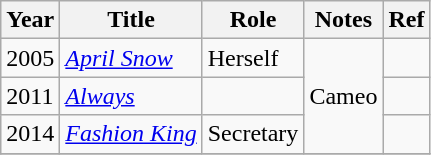<table class="wikitable">
<tr>
<th scope="col">Year</th>
<th scope="col">Title</th>
<th scope="col">Role</th>
<th scope="col">Notes</th>
<th scope="col">Ref</th>
</tr>
<tr>
<td>2005</td>
<td><em><a href='#'>April Snow</a></em></td>
<td>Herself</td>
<td rowspan="3">Cameo</td>
<td></td>
</tr>
<tr>
<td>2011</td>
<td><em><a href='#'>Always</a></em></td>
<td></td>
<td></td>
</tr>
<tr>
<td>2014</td>
<td><em><a href='#'>Fashion King</a></em></td>
<td>Secretary</td>
<td></td>
</tr>
<tr>
</tr>
</table>
